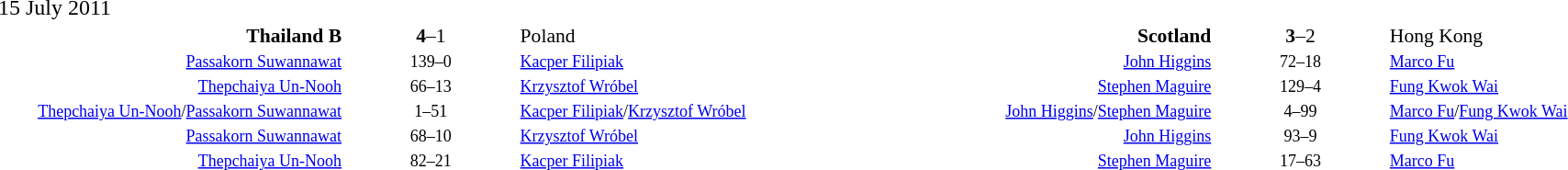<table width="100%" cellspacing="1">
<tr>
<th width=20%></th>
<th width=10%></th>
<th width=20%></th>
<th width=20%></th>
<th width=10%></th>
<th width=20%></th>
</tr>
<tr>
<td>15 July 2011</td>
</tr>
<tr style=font-size:90%>
<td align=right><strong>Thailand B </strong></td>
<td align=center><strong>4</strong>–1</td>
<td> Poland</td>
<td align=right><strong>Scotland </strong></td>
<td align=center><strong>3</strong>–2</td>
<td> Hong Kong</td>
</tr>
<tr style=font-size:75%>
<td align=right><a href='#'>Passakorn Suwannawat</a></td>
<td align=center>139–0</td>
<td><a href='#'>Kacper Filipiak</a></td>
<td align=right><a href='#'>John Higgins</a></td>
<td align=center>72–18</td>
<td><a href='#'>Marco Fu</a></td>
</tr>
<tr style=font-size:75%>
<td align=right><a href='#'>Thepchaiya Un-Nooh</a></td>
<td align=center>66–13</td>
<td><a href='#'>Krzysztof Wróbel</a></td>
<td align=right><a href='#'>Stephen Maguire</a></td>
<td align=center>129–4</td>
<td><a href='#'>Fung Kwok Wai</a></td>
</tr>
<tr style=font-size:75%>
<td align=right><a href='#'>Thepchaiya Un-Nooh</a>/<a href='#'>Passakorn Suwannawat</a></td>
<td align=center>1–51</td>
<td><a href='#'>Kacper Filipiak</a>/<a href='#'>Krzysztof Wróbel</a></td>
<td align=right><a href='#'>John Higgins</a>/<a href='#'>Stephen Maguire</a></td>
<td align=center>4–99</td>
<td><a href='#'>Marco Fu</a>/<a href='#'>Fung Kwok Wai</a></td>
</tr>
<tr style=font-size:75%>
<td align=right><a href='#'>Passakorn Suwannawat</a></td>
<td align=center>68–10</td>
<td><a href='#'>Krzysztof Wróbel</a></td>
<td align=right><a href='#'>John Higgins</a></td>
<td align=center>93–9</td>
<td><a href='#'>Fung Kwok Wai</a></td>
</tr>
<tr style=font-size:75%>
<td align=right><a href='#'>Thepchaiya Un-Nooh</a></td>
<td align=center>82–21</td>
<td><a href='#'>Kacper Filipiak</a></td>
<td align=right><a href='#'>Stephen Maguire</a></td>
<td align=center>17–63</td>
<td><a href='#'>Marco Fu</a></td>
</tr>
</table>
